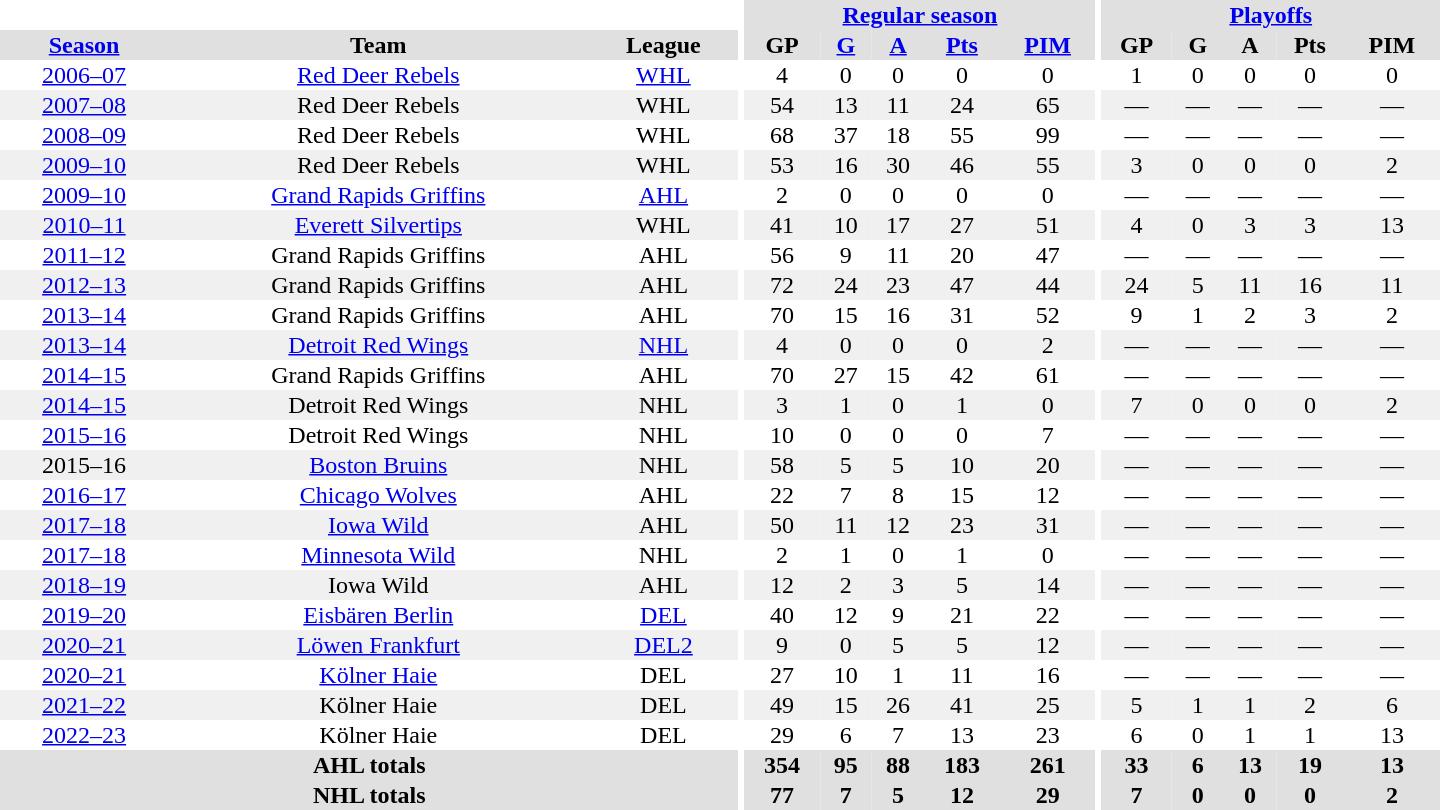<table border="0" cellpadding="1" cellspacing="0" style="text-align:center; width:60em">
<tr bgcolor="#e0e0e0">
<th colspan="3" bgcolor="#ffffff"></th>
<th rowspan="99" bgcolor="#ffffff"></th>
<th colspan="5"><a href='#'>Regular season</a></th>
<th rowspan="99" bgcolor="#ffffff"></th>
<th colspan="5"><a href='#'>Playoffs</a></th>
</tr>
<tr bgcolor="#e0e0e0">
<th><a href='#'>Season</a></th>
<th>Team</th>
<th>League</th>
<th>GP</th>
<th><a href='#'>G</a></th>
<th><a href='#'>A</a></th>
<th><a href='#'>Pts</a></th>
<th><a href='#'>PIM</a></th>
<th>GP</th>
<th>G</th>
<th>A</th>
<th>Pts</th>
<th>PIM</th>
</tr>
<tr>
<td><a href='#'>2006–07</a></td>
<td><a href='#'>Red Deer Rebels</a></td>
<td><a href='#'>WHL</a></td>
<td>4</td>
<td>0</td>
<td>0</td>
<td>0</td>
<td>0</td>
<td>1</td>
<td>0</td>
<td>0</td>
<td>0</td>
<td>0</td>
</tr>
<tr bgcolor="#f0f0f0">
<td><a href='#'>2007–08</a></td>
<td>Red Deer Rebels</td>
<td>WHL</td>
<td>54</td>
<td>13</td>
<td>11</td>
<td>24</td>
<td>65</td>
<td>—</td>
<td>—</td>
<td>—</td>
<td>—</td>
<td>—</td>
</tr>
<tr>
<td><a href='#'>2008–09</a></td>
<td>Red Deer Rebels</td>
<td>WHL</td>
<td>68</td>
<td>37</td>
<td>18</td>
<td>55</td>
<td>99</td>
<td>—</td>
<td>—</td>
<td>—</td>
<td>—</td>
<td>—</td>
</tr>
<tr bgcolor="#f0f0f0">
<td><a href='#'>2009–10</a></td>
<td>Red Deer Rebels</td>
<td>WHL</td>
<td>53</td>
<td>16</td>
<td>30</td>
<td>46</td>
<td>55</td>
<td>3</td>
<td>0</td>
<td>0</td>
<td>0</td>
<td>2</td>
</tr>
<tr>
<td><a href='#'>2009–10</a></td>
<td><a href='#'>Grand Rapids Griffins</a></td>
<td><a href='#'>AHL</a></td>
<td>2</td>
<td>0</td>
<td>0</td>
<td>0</td>
<td>0</td>
<td>—</td>
<td>—</td>
<td>—</td>
<td>—</td>
<td>—</td>
</tr>
<tr bgcolor="#f0f0f0">
<td><a href='#'>2010–11</a></td>
<td><a href='#'>Everett Silvertips</a></td>
<td>WHL</td>
<td>41</td>
<td>10</td>
<td>17</td>
<td>27</td>
<td>51</td>
<td>4</td>
<td>0</td>
<td>3</td>
<td>3</td>
<td>13</td>
</tr>
<tr>
<td><a href='#'>2011–12</a></td>
<td>Grand Rapids Griffins</td>
<td>AHL</td>
<td>56</td>
<td>9</td>
<td>11</td>
<td>20</td>
<td>47</td>
<td>—</td>
<td>—</td>
<td>—</td>
<td>—</td>
<td>—</td>
</tr>
<tr bgcolor="#f0f0f0">
<td><a href='#'>2012–13</a></td>
<td>Grand Rapids Griffins</td>
<td>AHL</td>
<td>72</td>
<td>24</td>
<td>23</td>
<td>47</td>
<td>44</td>
<td>24</td>
<td>5</td>
<td>11</td>
<td>16</td>
<td>11</td>
</tr>
<tr>
<td><a href='#'>2013–14</a></td>
<td>Grand Rapids Griffins</td>
<td>AHL</td>
<td>70</td>
<td>15</td>
<td>16</td>
<td>31</td>
<td>52</td>
<td>9</td>
<td>1</td>
<td>2</td>
<td>3</td>
<td>2</td>
</tr>
<tr bgcolor="#f0f0f0">
<td><a href='#'>2013–14</a></td>
<td><a href='#'>Detroit Red Wings</a></td>
<td><a href='#'>NHL</a></td>
<td>4</td>
<td>0</td>
<td>0</td>
<td>0</td>
<td>2</td>
<td>—</td>
<td>—</td>
<td>—</td>
<td>—</td>
<td>—</td>
</tr>
<tr>
<td><a href='#'>2014–15</a></td>
<td>Grand Rapids Griffins</td>
<td>AHL</td>
<td>70</td>
<td>27</td>
<td>15</td>
<td>42</td>
<td>61</td>
<td>—</td>
<td>—</td>
<td>—</td>
<td>—</td>
<td>—</td>
</tr>
<tr bgcolor="#f0f0f0">
<td><a href='#'>2014–15</a></td>
<td>Detroit Red Wings</td>
<td>NHL</td>
<td>3</td>
<td>1</td>
<td>0</td>
<td>1</td>
<td>0</td>
<td>7</td>
<td>0</td>
<td>0</td>
<td>0</td>
<td>2</td>
</tr>
<tr>
<td><a href='#'>2015–16</a></td>
<td>Detroit Red Wings</td>
<td>NHL</td>
<td>10</td>
<td>0</td>
<td>0</td>
<td>0</td>
<td>7</td>
<td>—</td>
<td>—</td>
<td>—</td>
<td>—</td>
<td>—</td>
</tr>
<tr bgcolor="#f0f0f0">
<td>2015–16</td>
<td><a href='#'>Boston Bruins</a></td>
<td>NHL</td>
<td>58</td>
<td>5</td>
<td>5</td>
<td>10</td>
<td>20</td>
<td>—</td>
<td>—</td>
<td>—</td>
<td>—</td>
<td>—</td>
</tr>
<tr>
<td><a href='#'>2016–17</a></td>
<td><a href='#'>Chicago Wolves</a></td>
<td>AHL</td>
<td>22</td>
<td>7</td>
<td>8</td>
<td>15</td>
<td>12</td>
<td>—</td>
<td>—</td>
<td>—</td>
<td>—</td>
<td>—</td>
</tr>
<tr bgcolor="#f0f0f0">
<td><a href='#'>2017–18</a></td>
<td><a href='#'>Iowa Wild</a></td>
<td>AHL</td>
<td>50</td>
<td>11</td>
<td>12</td>
<td>23</td>
<td>31</td>
<td>—</td>
<td>—</td>
<td>—</td>
<td>—</td>
<td>—</td>
</tr>
<tr>
<td><a href='#'>2017–18</a></td>
<td><a href='#'>Minnesota Wild</a></td>
<td>NHL</td>
<td>2</td>
<td>1</td>
<td>0</td>
<td>1</td>
<td>0</td>
<td>—</td>
<td>—</td>
<td>—</td>
<td>—</td>
<td>—</td>
</tr>
<tr bgcolor="#f0f0f0">
<td><a href='#'>2018–19</a></td>
<td>Iowa Wild</td>
<td>AHL</td>
<td>12</td>
<td>2</td>
<td>3</td>
<td>5</td>
<td>14</td>
<td>—</td>
<td>—</td>
<td>—</td>
<td>—</td>
<td>—</td>
</tr>
<tr>
<td><a href='#'>2019–20</a></td>
<td><a href='#'>Eisbären Berlin</a></td>
<td><a href='#'>DEL</a></td>
<td>40</td>
<td>12</td>
<td>9</td>
<td>21</td>
<td>22</td>
<td>—</td>
<td>—</td>
<td>—</td>
<td>—</td>
<td>—</td>
</tr>
<tr bgcolor="#f0f0f0">
<td><a href='#'>2020–21</a></td>
<td><a href='#'>Löwen Frankfurt</a></td>
<td><a href='#'>DEL2</a></td>
<td>9</td>
<td>0</td>
<td>5</td>
<td>5</td>
<td>12</td>
<td>—</td>
<td>—</td>
<td>—</td>
<td>—</td>
<td>—</td>
</tr>
<tr>
<td><a href='#'>2020–21</a></td>
<td><a href='#'>Kölner Haie</a></td>
<td>DEL</td>
<td>27</td>
<td>10</td>
<td>1</td>
<td>11</td>
<td>16</td>
<td>—</td>
<td>—</td>
<td>—</td>
<td>—</td>
<td>—</td>
</tr>
<tr bgcolor="#f0f0f0">
<td><a href='#'>2021–22</a></td>
<td>Kölner Haie</td>
<td>DEL</td>
<td>49</td>
<td>15</td>
<td>26</td>
<td>41</td>
<td>25</td>
<td>5</td>
<td>1</td>
<td>1</td>
<td>2</td>
<td>6</td>
</tr>
<tr>
<td><a href='#'>2022–23</a></td>
<td>Kölner Haie</td>
<td>DEL</td>
<td>29</td>
<td>6</td>
<td>7</td>
<td>13</td>
<td>23</td>
<td>6</td>
<td>0</td>
<td>1</td>
<td>1</td>
<td>13</td>
</tr>
<tr style="background:#e0e0e0;">
<th colspan="3">AHL totals</th>
<th>354</th>
<th>95</th>
<th>88</th>
<th>183</th>
<th>261</th>
<th>33</th>
<th>6</th>
<th>13</th>
<th>19</th>
<th>13</th>
</tr>
<tr style="background:#e0e0e0;">
<th colspan="3">NHL totals</th>
<th>77</th>
<th>7</th>
<th>5</th>
<th>12</th>
<th>29</th>
<th>7</th>
<th>0</th>
<th>0</th>
<th>0</th>
<th>2</th>
</tr>
</table>
